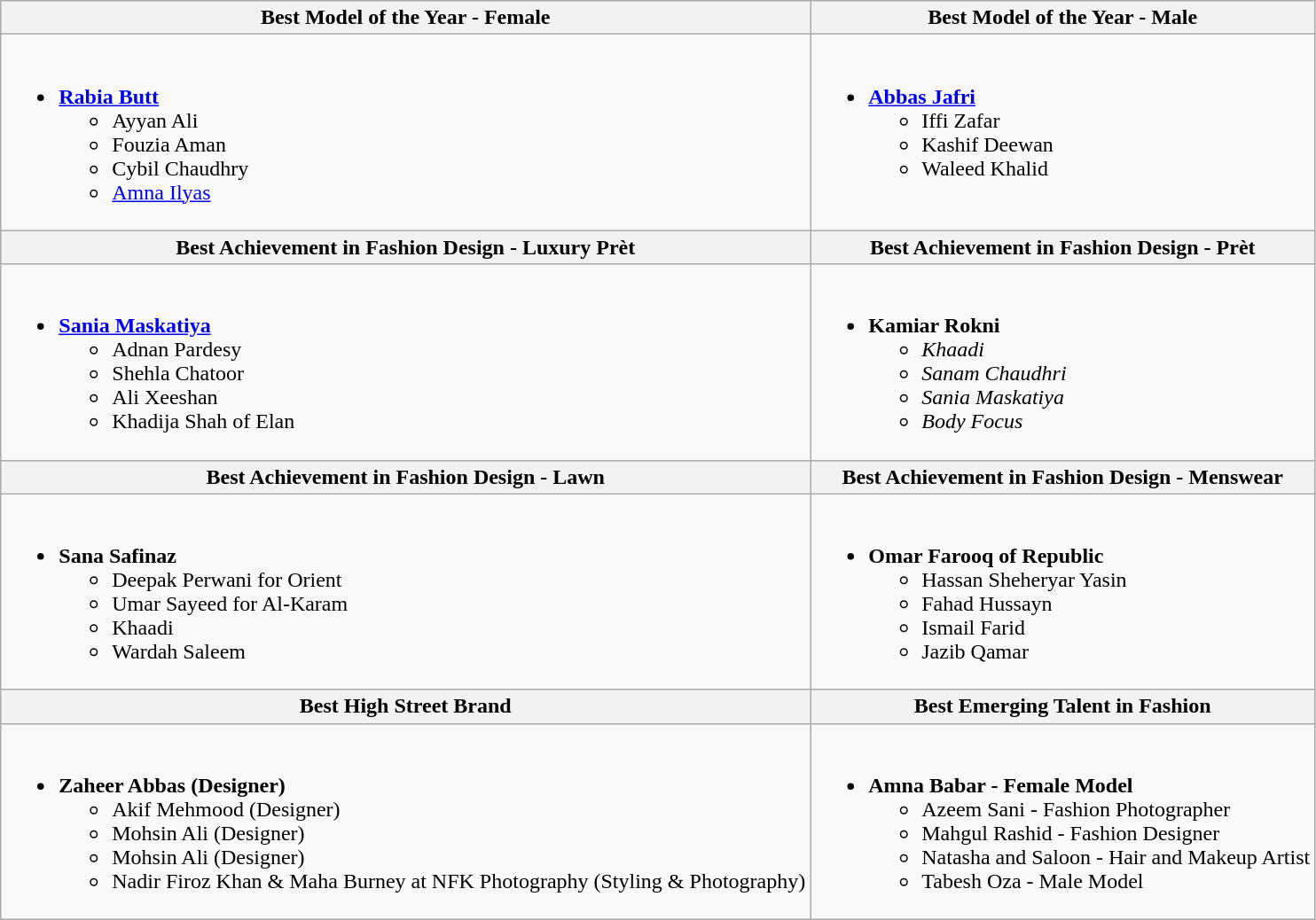<table class=wikitable style="width=100%">
<tr>
<th style="width=50%">Best Model of the Year - Female</th>
<th style="width=50%">Best Model of the Year - Male</th>
</tr>
<tr>
<td valign="top"><br><ul><li><strong><a href='#'>Rabia Butt</a></strong><ul><li>Ayyan Ali</li><li>Fouzia Aman</li><li>Cybil Chaudhry</li><li><a href='#'>Amna Ilyas</a></li></ul></li></ul></td>
<td valign="top"><br><ul><li><strong><a href='#'>Abbas Jafri</a></strong><ul><li>Iffi Zafar</li><li>Kashif Deewan</li><li>Waleed Khalid</li></ul></li></ul></td>
</tr>
<tr>
<th style="width=50%">Best Achievement in Fashion Design - Luxury Prèt</th>
<th style="width=50%">Best Achievement in Fashion Design - Prèt</th>
</tr>
<tr>
<td valign="top"><br><ul><li><strong><a href='#'>Sania Maskatiya</a></strong><ul><li>Adnan Pardesy</li><li>Shehla Chatoor</li><li>Ali Xeeshan</li><li>Khadija Shah of Elan</li></ul></li></ul></td>
<td valign="top"><br><ul><li><strong>Kamiar Rokni</strong><ul><li><em>Khaadi</em></li><li><em>Sanam Chaudhri</em></li><li><em>Sania Maskatiya</em></li><li><em>Body Focus</em></li></ul></li></ul></td>
</tr>
<tr>
<th style="width=50%">Best Achievement in Fashion Design - Lawn</th>
<th style="width=50%">Best Achievement in Fashion Design - Menswear</th>
</tr>
<tr>
<td valign="top"><br><ul><li><strong>Sana Safinaz</strong><ul><li>Deepak Perwani for Orient</li><li>Umar Sayeed for Al-Karam</li><li>Khaadi</li><li>Wardah Saleem</li></ul></li></ul></td>
<td valign="top"><br><ul><li><strong>Omar Farooq of Republic</strong><ul><li>Hassan Sheheryar Yasin</li><li>Fahad Hussayn</li><li>Ismail Farid</li><li>Jazib Qamar</li></ul></li></ul></td>
</tr>
<tr>
<th style="width=50%">Best High Street Brand</th>
<th style="width=50%">Best Emerging Talent in Fashion</th>
</tr>
<tr>
<td valign="top"><br><ul><li><strong>Zaheer Abbas (Designer)</strong><ul><li>Akif Mehmood (Designer)</li><li>Mohsin Ali (Designer)</li><li>Mohsin Ali (Designer)</li><li>Nadir Firoz Khan & Maha Burney at NFK Photography (Styling & Photography)</li></ul></li></ul></td>
<td valign="top"><br><ul><li><strong>Amna Babar - Female Model</strong><ul><li>Azeem Sani - Fashion Photographer</li><li>Mahgul Rashid - Fashion Designer</li><li>Natasha and Saloon - Hair and Makeup Artist</li><li>Tabesh Oza - Male Model</li></ul></li></ul></td>
</tr>
</table>
